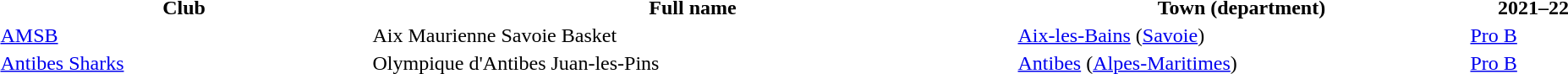<table width="100%">
<tr>
<th width="23%">Club</th>
<th width="40%">Full name</th>
<th width="28%">Town (department)</th>
<th width="8%">2021–22</th>
</tr>
<tr>
<td><a href='#'>AMSB</a></td>
<td>Aix Maurienne Savoie Basket</td>
<td><a href='#'>Aix-les-Bains</a> (<a href='#'>Savoie</a>)</td>
<td><a href='#'>Pro B</a></td>
</tr>
<tr>
<td><a href='#'>Antibes Sharks</a></td>
<td>Olympique d'Antibes Juan-les-Pins</td>
<td><a href='#'>Antibes</a> (<a href='#'>Alpes-Maritimes</a>)</td>
<td><a href='#'>Pro B</a></td>
</tr>
</table>
